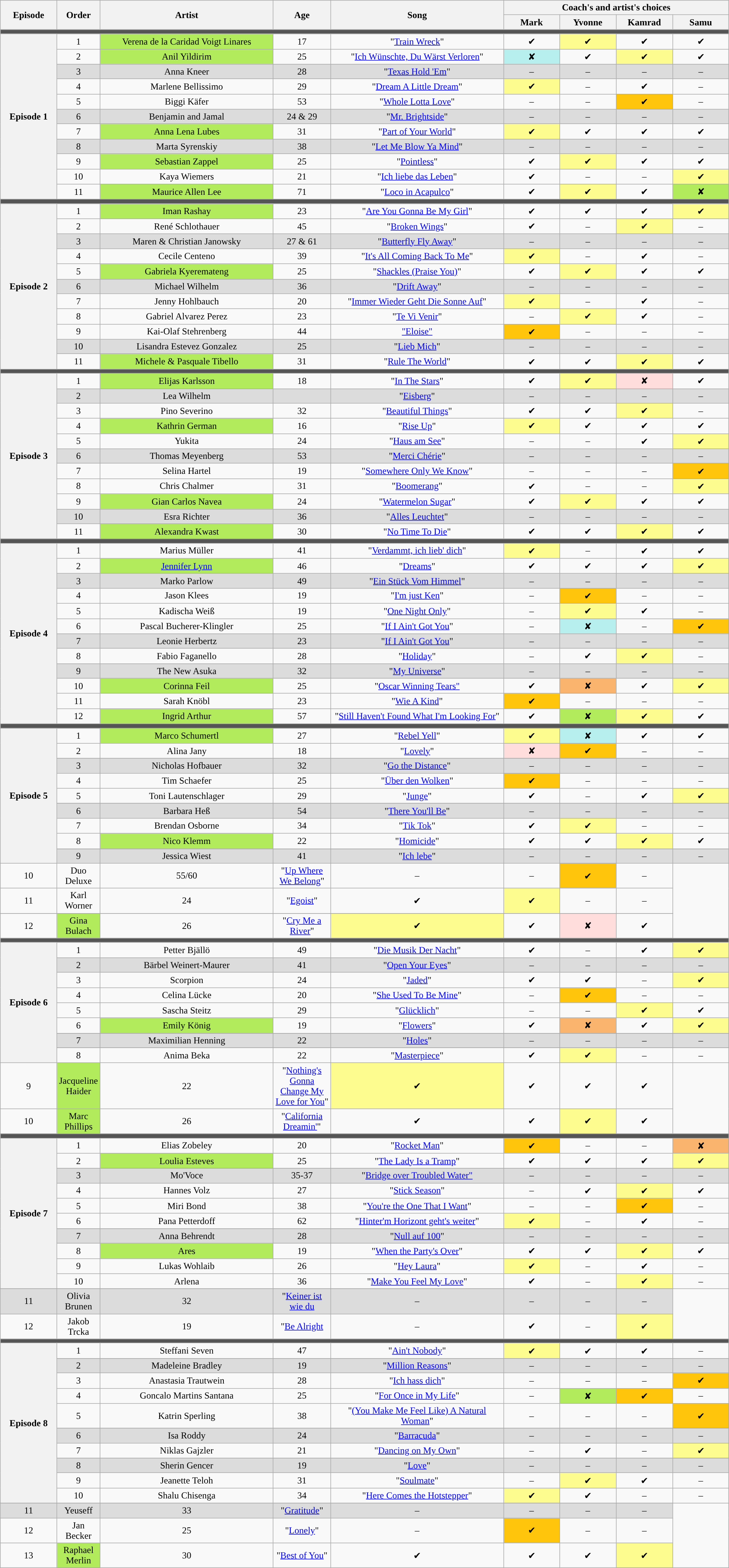<table class="wikitable" style="text-align:center; width:100%">
<tr>
<th rowspan="2" scope="col" style="width:08%">Episode</th>
<th rowspan="2" scope="col" style="width:02%">Order</th>
<th rowspan="2" scope="col" style="width:25%">Artist</th>
<th rowspan="2" scope="col" style="width:08%">Age</th>
<th rowspan="2" scope="col" style="width:25%">Song</th>
<th colspan="4" scope="col" style="width:30%">Coach's and artist's choices</th>
</tr>
<tr>
<th style="width:08%">Mark</th>
<th style="width:08%">Yvonne</th>
<th style="width:08%">Kamrad</th>
<th style="width:08%">Samu</th>
</tr>
<tr>
<td colspan="12" style="background:#555"></td>
</tr>
<tr>
<th scope="row" rowspan="11">Episode 1<br></th>
<td>1</td>
<td style="background-color:#B2EC5D">Verena de la Caridad Voigt Linares</td>
<td>17</td>
<td>"<a href='#'>Train Wreck</a>"</td>
<td>✔</td>
<td style="background:#fdfc8f">✔</td>
<td>✔</td>
<td>✔</td>
</tr>
<tr>
<td>2</td>
<td style="background-color:#B2EC5D">Anil Yildirim</td>
<td>25</td>
<td>"<a href='#'>Ich Wünschte, Du Wärst Verloren</a>"</td>
<td style="background:#b7efef">✘ </td>
<td>✔</td>
<td style="background:#fdfc8f">✔</td>
<td>✔</td>
</tr>
<tr style="background:#DCDCDC">
<td>3</td>
<td>Anna Kneer</td>
<td>28</td>
<td>"<a href='#'>Texas Hold 'Em</a>"</td>
<td>–</td>
<td>–</td>
<td>–</td>
<td>–</td>
</tr>
<tr>
<td>4</td>
<td>Marlene Bellissimo</td>
<td>29</td>
<td>"<a href='#'>Dream A Little Dream</a>"</td>
<td style="background:#fdfc8f">✔</td>
<td>–</td>
<td>✔</td>
<td>–</td>
</tr>
<tr>
<td>5</td>
<td>Biggi Käfer</td>
<td>53</td>
<td>"<a href='#'>Whole Lotta Love</a>"</td>
<td>–</td>
<td>–</td>
<td style="background:#FFC40C">✔</td>
<td>–</td>
</tr>
<tr style="background:#DCDCDC">
<td>6</td>
<td>Benjamin and Jamal</td>
<td>24 & 29</td>
<td>"<a href='#'>Mr. Brightside</a>"</td>
<td>–</td>
<td>–</td>
<td>–</td>
<td>–</td>
</tr>
<tr>
<td>7</td>
<td style="background-color:#B2EC5D">Anna Lena Lubes</td>
<td>31</td>
<td>"<a href='#'>Part of Your World</a>"</td>
<td style="background:#fdfc8f">✔</td>
<td>✔</td>
<td>✔</td>
<td>✔</td>
</tr>
<tr style="background:#DCDCDC">
<td>8</td>
<td>Marta Syrenskiy</td>
<td>38</td>
<td>"<a href='#'>Let Me Blow Ya Mind</a>"</td>
<td>–</td>
<td>–</td>
<td>–</td>
<td>–</td>
</tr>
<tr>
<td>9</td>
<td style="background-color:#B2EC5D">Sebastian Zappel</td>
<td>25</td>
<td>"<a href='#'>Pointless</a>"</td>
<td>✔</td>
<td style="background:#fdfc8f">✔</td>
<td>✔</td>
<td>✔</td>
</tr>
<tr>
<td>10</td>
<td>Kaya Wiemers</td>
<td>21</td>
<td>"<a href='#'>Ich liebe das Leben</a>"</td>
<td>✔</td>
<td>–</td>
<td>–</td>
<td style="background:#fdfc8f">✔</td>
</tr>
<tr>
<td>11</td>
<td style="background-color:#B2EC5D">Maurice Allen Lee</td>
<td>71</td>
<td>"<a href='#'>Loco in Acapulco</a>"</td>
<td>✔</td>
<td style="background:#fdfc8f">✔</td>
<td>✔</td>
<td style="background:#B2EC5D">✘</td>
</tr>
<tr>
<td colspan="12" style="background:#555"></td>
</tr>
<tr>
<th scope="row" rowspan="11">Episode 2<br></th>
<td>1</td>
<td style="background-color:#B2EC5D">Iman Rashay</td>
<td>23</td>
<td>"<a href='#'>Are You Gonna Be My Girl</a>"</td>
<td>✔</td>
<td>✔</td>
<td>✔</td>
<td style="background:#fdfc8f">✔</td>
</tr>
<tr>
<td>2</td>
<td>René Schlothauer</td>
<td>45</td>
<td>"<a href='#'>Broken Wings</a>"</td>
<td>✔</td>
<td>–</td>
<td style="background:#fdfc8f">✔</td>
<td>–</td>
</tr>
<tr style="background:#DCDCDC">
<td>3</td>
<td>Maren & Christian Janowsky</td>
<td>27 & 61</td>
<td>"<a href='#'>Butterfly Fly Away</a>"</td>
<td>–</td>
<td>–</td>
<td>–</td>
<td>–</td>
</tr>
<tr>
<td>4</td>
<td>Cecile Centeno</td>
<td>39</td>
<td>"<a href='#'>It's All Coming Back To Me</a>"</td>
<td style="background:#fdfc8f">✔</td>
<td>–</td>
<td>✔</td>
<td>–</td>
</tr>
<tr>
<td>5</td>
<td style="background-color:#B2EC5D">Gabriela Kyeremateng</td>
<td>25</td>
<td>"<a href='#'>Shackles (Praise You)</a>"</td>
<td>✔</td>
<td style="background:#fdfc8f">✔</td>
<td>✔</td>
<td>✔</td>
</tr>
<tr style="background:#DCDCDC">
<td>6</td>
<td>Michael Wilhelm</td>
<td>36</td>
<td>"<a href='#'>Drift Away</a>"</td>
<td>–</td>
<td>–</td>
<td>–</td>
<td>–</td>
</tr>
<tr>
<td>7</td>
<td>Jenny Hohlbauch</td>
<td>20</td>
<td>"<a href='#'>Immer Wieder Geht Die Sonne Auf</a>"</td>
<td style="background:#fdfc8f">✔</td>
<td>–</td>
<td>✔</td>
<td>–</td>
</tr>
<tr>
<td>8</td>
<td>Gabriel Alvarez Perez</td>
<td>23</td>
<td>"<a href='#'>Te Vi Venir</a>"</td>
<td>–</td>
<td style="background:#fdfc8f">✔</td>
<td>✔</td>
<td>–</td>
</tr>
<tr>
<td>9</td>
<td>Kai-Olaf Stehrenberg</td>
<td>44</td>
<td><a href='#'>"Eloise"</a></td>
<td style="background:#FFC40C">✔</td>
<td>–</td>
<td>–</td>
<td>–</td>
</tr>
<tr style="background:#DCDCDC">
<td>10</td>
<td>Lisandra Estevez Gonzalez</td>
<td>25</td>
<td>"<a href='#'>Lieb Mich</a>"</td>
<td>–</td>
<td>–</td>
<td>–</td>
<td>–</td>
</tr>
<tr>
<td>11</td>
<td style="background-color:#B2EC5D">Michele & Pasquale Tibello</td>
<td>31</td>
<td>"<a href='#'>Rule The World</a>"</td>
<td>✔</td>
<td>✔</td>
<td style="background:#fdfc8f">✔</td>
<td>✔</td>
</tr>
<tr>
<td colspan="12" style="background:#555"></td>
</tr>
<tr>
<th scope="row" rowspan="11">Episode 3<br></th>
<td>1</td>
<td style="background-color:#B2EC5D">Elijas Karlsson</td>
<td>18</td>
<td>"<a href='#'>In The Stars</a>"</td>
<td>✔</td>
<td style="background:#fdfc8f">✔</td>
<td style="background:#ffdddd">✘</td>
<td>✔</td>
</tr>
<tr style="background:#DCDCDC">
<td>2</td>
<td>Lea Wilhelm</td>
<td></td>
<td>"<a href='#'>Eisberg</a>"</td>
<td>–</td>
<td>–</td>
<td>–</td>
<td>–</td>
</tr>
<tr>
<td>3</td>
<td>Pino Severino</td>
<td>32</td>
<td>"<a href='#'>Beautiful Things</a>"</td>
<td>✔</td>
<td>✔</td>
<td style="background:#fdfc8f">✔</td>
<td>–</td>
</tr>
<tr>
<td>4</td>
<td style="background-color:#B2EC5D">Kathrin German </td>
<td>16</td>
<td>"<a href='#'>Rise Up</a>"</td>
<td style="background:#fdfc8f">✔</td>
<td>✔ </td>
<td>✔</td>
<td>✔</td>
</tr>
<tr>
<td>5</td>
<td>Yukita</td>
<td>24</td>
<td>"<a href='#'>Haus am See</a>"</td>
<td>–</td>
<td>–</td>
<td>✔</td>
<td style="background:#fdfc8f">✔</td>
</tr>
<tr style="background:#DCDCDC">
<td>6</td>
<td>Thomas Meyenberg</td>
<td>53</td>
<td>"<a href='#'>Merci Chérie</a>"</td>
<td>–</td>
<td>–</td>
<td>–</td>
<td>–</td>
</tr>
<tr>
<td>7</td>
<td>Selina Hartel</td>
<td>19</td>
<td>"<a href='#'>Somewhere Only We Know</a>"</td>
<td>–</td>
<td>–</td>
<td>–</td>
<td style="background:#FFC40C">✔</td>
</tr>
<tr>
<td>8</td>
<td>Chris Chalmer</td>
<td>31</td>
<td>"<a href='#'>Boomerang</a>"</td>
<td>✔</td>
<td>–</td>
<td>–</td>
<td style="background:#fdfc8f">✔</td>
</tr>
<tr>
<td>9</td>
<td style="background-color:#B2EC5D">Gian Carlos Navea</td>
<td>24</td>
<td>"<a href='#'>Watermelon Sugar</a>"</td>
<td>✔</td>
<td style="background:#fdfc8f">✔</td>
<td>✔</td>
<td>✔</td>
</tr>
<tr style="background:#DCDCDC">
<td>10</td>
<td>Esra Richter</td>
<td>36</td>
<td>"<a href='#'>Alles Leuchtet</a>"</td>
<td>–</td>
<td>–</td>
<td>–</td>
<td>–</td>
</tr>
<tr>
<td>11</td>
<td style="background-color:#B2EC5D">Alexandra Kwast</td>
<td>30</td>
<td>"<a href='#'>No Time To Die</a>"</td>
<td>✔</td>
<td>✔</td>
<td style="background:#fdfc8f">✔</td>
<td>✔</td>
</tr>
<tr>
<td colspan="12" style="background:#555"></td>
</tr>
<tr>
<th scope="row" rowspan="12">Episode 4<br></th>
<td>1</td>
<td>Marius Müller</td>
<td>41</td>
<td>"<a href='#'>Verdammt, ich lieb' dich</a>"</td>
<td style="background:#fdfc8f">✔</td>
<td>–</td>
<td>✔</td>
<td>✔</td>
</tr>
<tr>
<td>2</td>
<td style="background-color:#B2EC5D"><a href='#'>Jennifer Lynn</a></td>
<td>46</td>
<td>"<a href='#'>Dreams</a>"</td>
<td>✔</td>
<td>✔</td>
<td>✔</td>
<td style="background:#fdfc8f">✔</td>
</tr>
<tr style="background:#DCDCDC">
<td>3</td>
<td>Marko Parlow</td>
<td>49</td>
<td>"<a href='#'>Ein Stück Vom Himmel</a>"</td>
<td>–</td>
<td>–</td>
<td>–</td>
<td>–</td>
</tr>
<tr>
<td>4</td>
<td>Jason Klees</td>
<td>19</td>
<td>"<a href='#'>I'm just Ken</a>"</td>
<td>–</td>
<td style="background:#FFC40C">✔</td>
<td>–</td>
<td>–</td>
</tr>
<tr>
<td>5</td>
<td>Kadischa Weiß</td>
<td>19</td>
<td>"<a href='#'>One Night Only</a>"</td>
<td>–</td>
<td style="background:#fdfc8f">✔</td>
<td>✔</td>
<td>–</td>
</tr>
<tr>
<td>6</td>
<td>Pascal Bucherer-Klingler</td>
<td>25</td>
<td>"<a href='#'>If I Ain't Got You</a>"</td>
<td>–</td>
<td style="background:#b7efef">✘</td>
<td>–</td>
<td style="background:#FFC40C">✔</td>
</tr>
<tr style="background:#DCDCDC">
<td>7</td>
<td>Leonie Herbertz</td>
<td>23</td>
<td>"<a href='#'>If I Ain't Got You</a>"</td>
<td>–</td>
<td>–</td>
<td>–</td>
<td>–</td>
</tr>
<tr>
<td>8</td>
<td>Fabio Faganello</td>
<td>28</td>
<td>"<a href='#'>Holiday</a>"</td>
<td>–</td>
<td>✔</td>
<td style="background:#fdfc8f">✔</td>
<td>–</td>
</tr>
<tr style="background:#DCDCDC">
<td>9</td>
<td>The New Asuka</td>
<td>32</td>
<td>"<a href='#'>My Universe</a>"</td>
<td>–</td>
<td>–</td>
<td>–</td>
<td>–</td>
</tr>
<tr>
<td>10</td>
<td style="background-color:#B2EC5D">Corinna Feil</td>
<td>25</td>
<td>"<a href='#'>Oscar Winning Tears"</a></td>
<td>✔</td>
<td style="background:#fbb46e">✘</td>
<td>✔</td>
<td style="background:#fdfc8f">✔</td>
</tr>
<tr>
<td>11</td>
<td>Sarah Knöbl</td>
<td>23</td>
<td>"<a href='#'>Wie A Kind</a>"</td>
<td style="background:#FFC40C">✔</td>
<td>–</td>
<td>–</td>
<td>–</td>
</tr>
<tr>
<td>12</td>
<td style="background-color:#B2EC5D">Ingrid Arthur</td>
<td>57</td>
<td>"<a href='#'>Still Haven't Found What I'm Looking For</a>"</td>
<td>✔</td>
<td style="background:#B2EC5D">✘</td>
<td style="background:#fdfc8f">✔</td>
<td>✔</td>
</tr>
<tr>
<td colspan="12" style="background:#555"></td>
</tr>
<tr>
<th scope="row" rowspan="12">Episode 5<br></th>
<td>1</td>
<td style="background-color:#B2EC5D">Marco Schumertl</td>
<td>27</td>
<td>"<a href='#'>Rebel Yell</a>"</td>
<td style="background:#fdfc8f">✔</td>
<td style="background:#b7efef">✘</td>
<td>✔</td>
<td>✔</td>
</tr>
<tr>
<td>2</td>
<td>Alina Jany</td>
<td>18</td>
<td>"<a href='#'>Lovely</a>"</td>
<td style="background:#ffdddd">✘</td>
<td style="background:#FFC40C">✔</td>
<td>–</td>
<td>–</td>
</tr>
<tr>
</tr>
<tr style="background:#DCDCDC">
<td>3</td>
<td>Nicholas Hofbauer</td>
<td>32</td>
<td>"<a href='#'>Go the Distance</a>"</td>
<td>–</td>
<td>–</td>
<td>–</td>
<td>–</td>
</tr>
<tr>
<td>4</td>
<td>Tim Schaefer</td>
<td>25</td>
<td>"<a href='#'>Über den Wolken</a>"</td>
<td style="background:#FFC40C">✔</td>
<td>–</td>
<td>–</td>
<td>–</td>
</tr>
<tr>
<td>5</td>
<td>Toni Lautenschlager</td>
<td>29</td>
<td>"<a href='#'>Junge</a>"</td>
<td>✔</td>
<td>–</td>
<td>✔</td>
<td style="background:#fdfc8f">✔</td>
</tr>
<tr>
</tr>
<tr style="background:#DCDCDC">
<td>6</td>
<td>Barbara Heß</td>
<td>54</td>
<td>"<a href='#'>There You'll Be</a>"</td>
<td>–</td>
<td>–</td>
<td>–</td>
<td>–</td>
</tr>
<tr>
<td>7</td>
<td>Brendan Osborne</td>
<td>34</td>
<td>"<a href='#'>Tik Tok</a>"</td>
<td>✔</td>
<td style="background:#fdfc8f">✔</td>
<td>–</td>
<td>–</td>
</tr>
<tr>
<td>8</td>
<td style="background-color:#B2EC5D">Nico Klemm</td>
<td>22</td>
<td>"<a href='#'>Homicide</a>"</td>
<td>✔</td>
<td>✔</td>
<td style="background:#fdfc8f">✔</td>
<td>✔</td>
</tr>
<tr>
</tr>
<tr style="background:#DCDCDC">
<td>9</td>
<td>Jessica Wiest</td>
<td>41</td>
<td>"<a href='#'>Ich lebe</a>"</td>
<td>–</td>
<td>–</td>
<td>–</td>
<td>–</td>
</tr>
<tr>
<td>10</td>
<td>Duo Deluxe</td>
<td>55/60</td>
<td>"<a href='#'>Up Where We Belong</a>"</td>
<td>–</td>
<td>–</td>
<td style="background:#FFC40C">✔</td>
<td>–</td>
</tr>
<tr>
<td>11</td>
<td>Karl Worner</td>
<td>24</td>
<td>"<a href='#'>Egoist</a>"</td>
<td>✔</td>
<td style="background:#fdfc8f">✔</td>
<td>–</td>
<td>–</td>
</tr>
<tr>
</tr>
<tr>
<td>12</td>
<td style="background-color:#B2EC5D">Gina Bulach</td>
<td>26</td>
<td>"<a href='#'>Cry Me a River</a>"</td>
<td style="background:#fdfc8f">✔</td>
<td>✔</td>
<td style="background:#ffdddd">✘</td>
<td>✔</td>
</tr>
<tr>
</tr>
<tr>
<td colspan="12" style="background:#555"></td>
</tr>
<tr>
<th scope="row" rowspan="10">Episode 6<br></th>
<td>1</td>
<td>Petter Bjällö</td>
<td>49</td>
<td>"<a href='#'>Die Musik Der Nacht</a>"</td>
<td>✔</td>
<td>–</td>
<td>✔</td>
<td style="background:#fdfc8f">✔</td>
</tr>
<tr style="background:#DCDCDC">
<td>2</td>
<td>Bärbel Weinert-Maurer</td>
<td>41</td>
<td>"<a href='#'>Open Your Eyes</a>"</td>
<td>–</td>
<td>–</td>
<td>–</td>
<td>–</td>
</tr>
<tr>
<td>3</td>
<td>Scorpion</td>
<td>24</td>
<td>"<a href='#'>Jaded</a>"</td>
<td>✔</td>
<td>✔</td>
<td>–</td>
<td style="background:#fdfc8f">✔</td>
</tr>
<tr>
<td>4</td>
<td>Celina Lücke</td>
<td>20</td>
<td>"<a href='#'>She Used To Be Mine</a>"</td>
<td>–</td>
<td style="background:#FFC40C">✔</td>
<td>–</td>
<td>–</td>
</tr>
<tr>
<td>5</td>
<td>Sascha Steitz</td>
<td>29</td>
<td>"<a href='#'>Glücklich</a>"</td>
<td>–</td>
<td>–</td>
<td style="background:#fdfc8f">✔</td>
<td>✔</td>
</tr>
<tr>
<td>6</td>
<td style="background-color:#B2EC5D">Emily König</td>
<td>19</td>
<td>"<a href='#'>Flowers</a>"</td>
<td>✔</td>
<td style="background:#fbb46e">✘</td>
<td>✔</td>
<td style="background:#fdfc8f">✔</td>
</tr>
<tr>
</tr>
<tr style="background:#DCDCDC">
<td>7</td>
<td>Maximilian Henning</td>
<td>22</td>
<td>"<a href='#'>Holes</a>"</td>
<td>–</td>
<td>–</td>
<td>–</td>
<td>–</td>
</tr>
<tr>
</tr>
<tr>
<td>8</td>
<td>Anima Beka</td>
<td>22</td>
<td>"<a href='#'>Masterpiece</a>"</td>
<td>✔</td>
<td style="background:#fdfc8f">✔</td>
<td>–</td>
<td>–</td>
</tr>
<tr>
<td>9</td>
<td style="background-color:#B2EC5D">Jacqueline Haider</td>
<td>22</td>
<td>"<a href='#'>Nothing's Gonna Change My Love for You</a>"</td>
<td style="background:#fdfc8f">✔</td>
<td>✔</td>
<td>✔</td>
<td>✔</td>
</tr>
<tr>
<td>10</td>
<td style="background-color:#B2EC5D">Marc Phillips</td>
<td>26</td>
<td>"<a href='#'>California Dreamin'</a>"</td>
<td>✔</td>
<td>✔</td>
<td style="background:#fdfc8f">✔</td>
<td>✔</td>
</tr>
<tr>
</tr>
<tr>
<td colspan="12" style="background:#555"></td>
</tr>
<tr>
<th scope="row" rowspan="12">Episode 7<br></th>
<td>1</td>
<td>Elias Zobeley</td>
<td>20</td>
<td>"<a href='#'>Rocket Man</a>"</td>
<td style="background:#FFC40C">✔</td>
<td>–</td>
<td>–</td>
<td style="background:#fbb46e">✘</td>
</tr>
<tr>
<td>2</td>
<td style="background-color:#B2EC5D">Loulia Esteves</td>
<td>25</td>
<td>"<a href='#'>The Lady Is a Tramp</a>"</td>
<td>✔</td>
<td>✔</td>
<td>✔</td>
<td style="background:#fdfc8f">✔</td>
</tr>
<tr>
</tr>
<tr style="background:#DCDCDC">
<td>3</td>
<td>Mo'Voce</td>
<td>35-37</td>
<td>"<a href='#'>Bridge over Troubled Water"</a></td>
<td>–</td>
<td>–</td>
<td>–</td>
<td>–</td>
</tr>
<tr>
<td>4</td>
<td>Hannes Volz</td>
<td>27</td>
<td>"<a href='#'>Stick Season</a>"</td>
<td>–</td>
<td>✔</td>
<td style="background:#fdfc8f">✔</td>
<td>✔</td>
</tr>
<tr>
<td>5</td>
<td>Miri Bond</td>
<td>38</td>
<td>"<a href='#'>You're the One That I Want</a>"</td>
<td>–</td>
<td>–</td>
<td style="background:#FFC40C">✔</td>
<td>–</td>
</tr>
<tr>
<td>6</td>
<td>Pana Petterdoff</td>
<td>62</td>
<td>"<a href='#'>Hinter'm Horizont geht's weiter</a>"</td>
<td style="background:#fdfc8f">✔</td>
<td>–</td>
<td>✔</td>
<td>–</td>
</tr>
<tr>
</tr>
<tr style="background:#DCDCDC">
<td>7</td>
<td>Anna Behrendt</td>
<td>28</td>
<td>"<a href='#'>Null auf 100</a>"</td>
<td>–</td>
<td>–</td>
<td>–</td>
<td>–</td>
</tr>
<tr>
<td>8</td>
<td style="background-color:#B2EC5D">Ares</td>
<td>19</td>
<td>"<a href='#'>When the Party's Over</a>"</td>
<td>✔</td>
<td>✔</td>
<td style="background:#fdfc8f">✔</td>
<td>✔</td>
</tr>
<tr>
<td>9</td>
<td>Lukas Wohlaib</td>
<td>26</td>
<td>"<a href='#'>Hey Laura</a>"</td>
<td style="background:#fdfc8f">✔</td>
<td>–</td>
<td>✔</td>
<td>–</td>
</tr>
<tr>
<td>10</td>
<td>Arlena</td>
<td>36</td>
<td>"<a href='#'>Make You Feel My Love</a>"</td>
<td>✔</td>
<td>–</td>
<td style="background:#fdfc8f">✔</td>
<td>–</td>
</tr>
<tr>
</tr>
<tr style="background:#DCDCDC">
<td>11</td>
<td>Olivia Brunen</td>
<td>32</td>
<td>"<a href='#'>Keiner ist wie du</a></td>
<td>–</td>
<td>–</td>
<td>–</td>
<td>–</td>
</tr>
<tr>
<td>12</td>
<td>Jakob Trcka</td>
<td>19</td>
<td>"<a href='#'>Be Alright</a></td>
<td>–</td>
<td>✔</td>
<td>–</td>
<td style="background:#fdfc8f">✔</td>
</tr>
<tr>
<td colspan="13" style="background:#555"></td>
</tr>
<tr>
<th scope="row" rowspan="13">Episode 8<br></th>
<td>1</td>
<td>Steffani Seven</td>
<td>47</td>
<td>"<a href='#'>Ain't Nobody</a>"</td>
<td style="background:#fdfc8f">✔</td>
<td>✔</td>
<td>✔</td>
<td>–</td>
</tr>
<tr>
</tr>
<tr style="background:#DCDCDC">
<td>2</td>
<td>Madeleine Bradley</td>
<td>19</td>
<td>"<a href='#'>Million Reasons</a>"</td>
<td>–</td>
<td>–</td>
<td>–</td>
<td>–</td>
</tr>
<tr>
<td>3</td>
<td>Anastasia Trautwein</td>
<td>28</td>
<td>"<a href='#'>Ich hass dich</a>"</td>
<td>–</td>
<td>–</td>
<td>–</td>
<td style="background:#FFC40C">✔</td>
</tr>
<tr>
<td>4</td>
<td>Goncalo Martins Santana</td>
<td>25</td>
<td>"<a href='#'>For Once in My Life</a>"</td>
<td>–</td>
<td style="background:#B2EC5D">✘</td>
<td style="background:#FFC40C">✔</td>
<td>–</td>
</tr>
<tr>
<td>5</td>
<td>Katrin Sperling</td>
<td>38</td>
<td>"<a href='#'>(You Make Me Feel Like) A Natural Woman</a>"</td>
<td>–</td>
<td>–</td>
<td>–</td>
<td style="background:#FFC40C">✔</td>
</tr>
<tr>
</tr>
<tr style="background:#DCDCDC">
<td>6</td>
<td>Isa Roddy</td>
<td>24</td>
<td>"<a href='#'>Barracuda</a>"</td>
<td>–</td>
<td>–</td>
<td>–</td>
<td>–</td>
</tr>
<tr>
<td>7</td>
<td>Niklas Gajzler</td>
<td>21</td>
<td>"<a href='#'>Dancing on My Own</a>"</td>
<td>–</td>
<td>✔</td>
<td>–</td>
<td style="background:#fdfc8f">✔</td>
</tr>
<tr>
</tr>
<tr style="background:#DCDCDC">
<td>8</td>
<td>Sherin Gencer</td>
<td>19</td>
<td>"<a href='#'>Love</a>"</td>
<td>–</td>
<td>–</td>
<td>–</td>
<td>–</td>
</tr>
<tr>
<td>9</td>
<td>Jeanette Teloh</td>
<td>31</td>
<td>"<a href='#'>Soulmate</a>"</td>
<td>–</td>
<td style="background:#fdfc8f">✔</td>
<td>✔</td>
<td>–</td>
</tr>
<tr>
<td>10</td>
<td>Shalu Chisenga</td>
<td>34</td>
<td>"<a href='#'>Here Comes the Hotstepper</a>"</td>
<td style="background:#fdfc8f">✔</td>
<td>✔</td>
<td>–</td>
<td>–</td>
</tr>
<tr>
</tr>
<tr style="background:#DCDCDC">
<td>11</td>
<td>Yeuseff</td>
<td>33</td>
<td>"<a href='#'>Gratitude</a>"</td>
<td>–</td>
<td>–</td>
<td>–</td>
<td>–</td>
</tr>
<tr>
<td>12</td>
<td>Jan Becker</td>
<td>25</td>
<td>"<a href='#'>Lonely</a>"</td>
<td>–</td>
<td style="background:#FFC40C">✔</td>
<td>–</td>
<td>–</td>
</tr>
<tr>
<td>13</td>
<td style="background-color:#B2EC5D">Raphael Merlin</td>
<td>30</td>
<td>"<a href='#'>Best of You</a>"</td>
<td>✔</td>
<td>✔</td>
<td>✔</td>
<td style="background:#fdfc8f">✔</td>
</tr>
</table>
